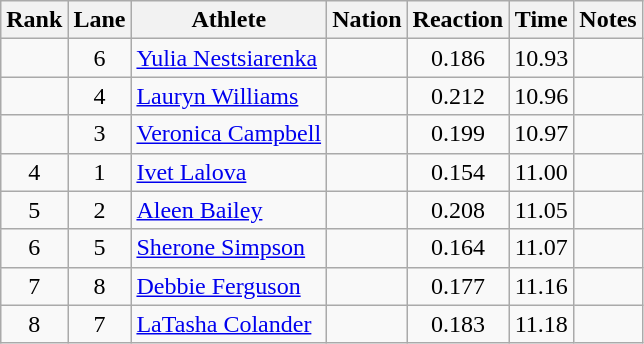<table class="wikitable sortable" style="text-align:center">
<tr>
<th>Rank</th>
<th>Lane</th>
<th>Athlete</th>
<th>Nation</th>
<th>Reaction</th>
<th>Time</th>
<th>Notes</th>
</tr>
<tr>
<td></td>
<td>6</td>
<td align=left><a href='#'>Yulia Nestsiarenka</a></td>
<td align=left></td>
<td>0.186</td>
<td>10.93</td>
<td></td>
</tr>
<tr>
<td></td>
<td>4</td>
<td align=left><a href='#'>Lauryn Williams</a></td>
<td align=left></td>
<td>0.212</td>
<td>10.96</td>
<td></td>
</tr>
<tr>
<td></td>
<td>3</td>
<td align=left><a href='#'>Veronica Campbell</a></td>
<td align=left></td>
<td>0.199</td>
<td>10.97</td>
<td></td>
</tr>
<tr>
<td>4</td>
<td>1</td>
<td align=left><a href='#'>Ivet Lalova</a></td>
<td align=left></td>
<td>0.154</td>
<td>11.00</td>
<td></td>
</tr>
<tr>
<td>5</td>
<td>2</td>
<td align=left><a href='#'>Aleen Bailey</a></td>
<td align=left></td>
<td>0.208</td>
<td>11.05</td>
<td></td>
</tr>
<tr>
<td>6</td>
<td>5</td>
<td align=left><a href='#'>Sherone Simpson</a></td>
<td align=left></td>
<td>0.164</td>
<td>11.07</td>
<td></td>
</tr>
<tr>
<td>7</td>
<td>8</td>
<td align=left><a href='#'>Debbie Ferguson</a></td>
<td align=left></td>
<td>0.177</td>
<td>11.16</td>
<td></td>
</tr>
<tr>
<td>8</td>
<td>7</td>
<td align=left><a href='#'>LaTasha Colander</a></td>
<td align=left></td>
<td>0.183</td>
<td>11.18</td>
<td></td>
</tr>
</table>
